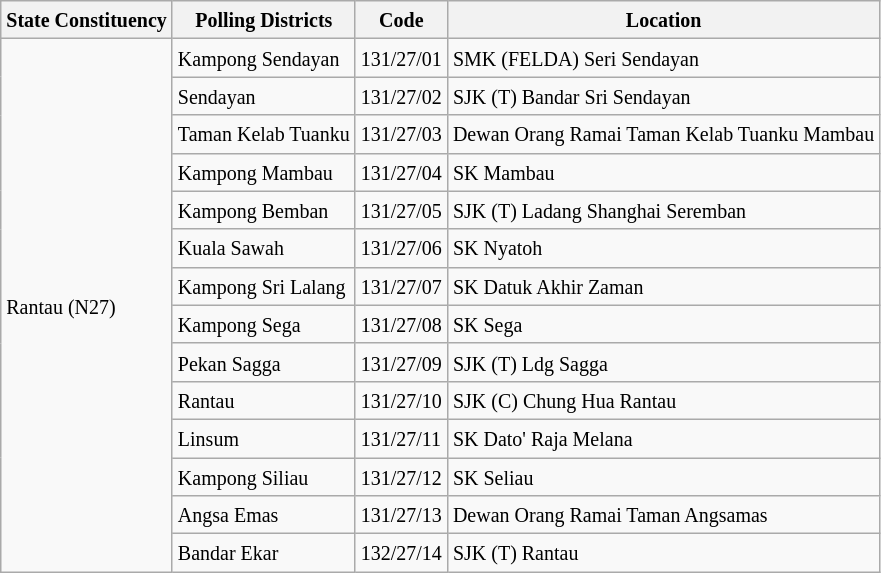<table class="wikitable sortable mw-collapsible">
<tr>
<th><small>State Constituency</small></th>
<th><small>Polling Districts</small></th>
<th><small>Code</small></th>
<th><small>Location</small></th>
</tr>
<tr>
<td rowspan="14"><small>Rantau (N27)</small></td>
<td><small>Kampong Sendayan</small></td>
<td><small>131/27/01</small></td>
<td><small>SMK (FELDA) Seri Sendayan</small></td>
</tr>
<tr>
<td><small>Sendayan</small></td>
<td><small>131/27/02</small></td>
<td><small>SJK (T) Bandar Sri Sendayan</small></td>
</tr>
<tr>
<td><small>Taman Kelab Tuanku</small></td>
<td><small>131/27/03</small></td>
<td><small>Dewan Orang Ramai Taman Kelab Tuanku Mambau</small></td>
</tr>
<tr>
<td><small>Kampong Mambau</small></td>
<td><small>131/27/04</small></td>
<td><small>SK Mambau</small></td>
</tr>
<tr>
<td><small>Kampong Bemban</small></td>
<td><small>131/27/05</small></td>
<td><small>SJK (T) Ladang Shanghai Seremban</small></td>
</tr>
<tr>
<td><small>Kuala Sawah</small></td>
<td><small>131/27/06</small></td>
<td><small>SK Nyatoh</small></td>
</tr>
<tr>
<td><small>Kampong Sri Lalang</small></td>
<td><small>131/27/07</small></td>
<td><small>SK Datuk Akhir Zaman</small></td>
</tr>
<tr>
<td><small>Kampong Sega</small></td>
<td><small>131/27/08</small></td>
<td><small>SK Sega</small></td>
</tr>
<tr>
<td><small>Pekan Sagga</small></td>
<td><small>131/27/09</small></td>
<td><small>SJK (T) Ldg Sagga</small></td>
</tr>
<tr>
<td><small>Rantau</small></td>
<td><small>131/27/10</small></td>
<td><small>SJK (C) Chung Hua Rantau</small></td>
</tr>
<tr>
<td><small>Linsum</small></td>
<td><small>131/27/11</small></td>
<td><small>SK Dato' Raja Melana</small></td>
</tr>
<tr>
<td><small>Kampong Siliau</small></td>
<td><small>131/27/12</small></td>
<td><small>SK Seliau</small></td>
</tr>
<tr>
<td><small>Angsa Emas</small></td>
<td><small>131/27/13</small></td>
<td><small>Dewan Orang Ramai Taman Angsamas</small></td>
</tr>
<tr>
<td><small>Bandar Ekar</small></td>
<td><small>132/27/14</small></td>
<td><small>SJK (T) Rantau</small></td>
</tr>
</table>
